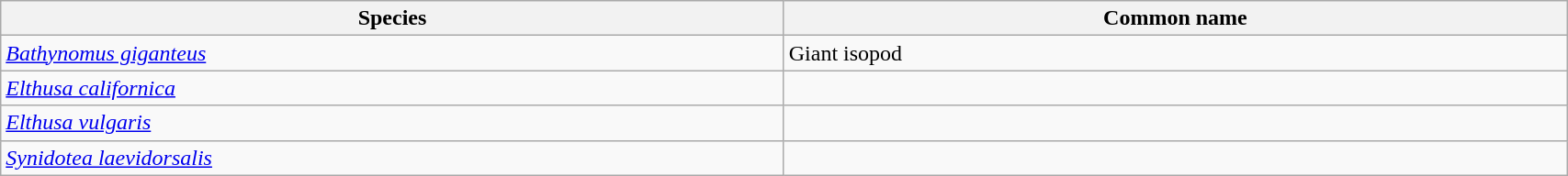<table width=90% class="wikitable">
<tr>
<th width=25%>Species</th>
<th width=25%>Common name</th>
</tr>
<tr>
<td><em><a href='#'>Bathynomus giganteus</a></em></td>
<td>Giant isopod</td>
</tr>
<tr>
<td><em><a href='#'>Elthusa californica</a></em></td>
<td></td>
</tr>
<tr>
<td><em><a href='#'>Elthusa vulgaris</a></em></td>
<td></td>
</tr>
<tr>
<td><em><a href='#'>Synidotea laevidorsalis</a></em></td>
<td></td>
</tr>
</table>
